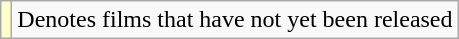<table class="wikitable">
<tr>
<td style="background:#ffc;"></td>
<td>Denotes films that have not yet been released</td>
</tr>
</table>
